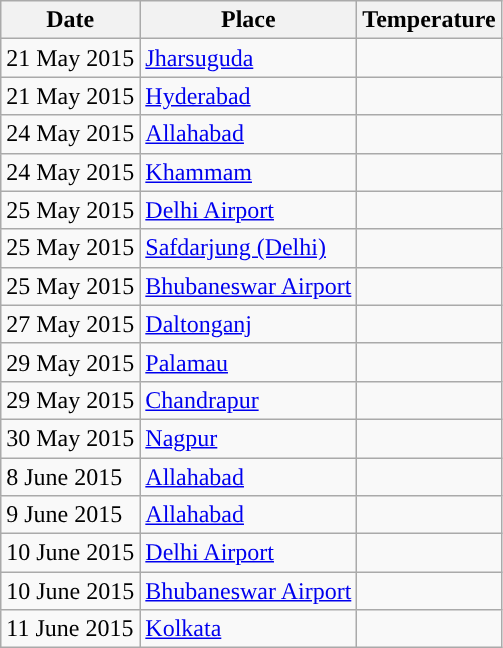<table class="wikitable sortable">
<tr>
<th>Date</th>
<th>Place</th>
<th>Temperature</th>
</tr>
<tr>
<td>21 May 2015</td>
<td><a href='#'>Jharsuguda</a></td>
<td></td>
</tr>
<tr>
<td>21 May 2015</td>
<td><a href='#'>Hyderabad</a></td>
<td></td>
</tr>
<tr>
<td>24 May 2015</td>
<td><a href='#'>Allahabad</a></td>
<td></td>
</tr>
<tr>
<td>24 May 2015</td>
<td><a href='#'>Khammam</a></td>
<td></td>
</tr>
<tr>
<td>25 May 2015</td>
<td><a href='#'>Delhi Airport</a></td>
<td></td>
</tr>
<tr>
<td>25 May 2015</td>
<td><a href='#'>Safdarjung (Delhi)</a></td>
<td></td>
</tr>
<tr>
<td>25 May 2015</td>
<td><a href='#'>Bhubaneswar Airport</a></td>
<td></td>
</tr>
<tr>
<td>27 May 2015</td>
<td><a href='#'>Daltonganj</a></td>
<td></td>
</tr>
<tr>
<td>29 May 2015</td>
<td><a href='#'>Palamau</a></td>
<td></td>
</tr>
<tr>
<td>29 May 2015</td>
<td><a href='#'>Chandrapur</a></td>
<td></td>
</tr>
<tr>
<td>30 May 2015</td>
<td><a href='#'>Nagpur</a></td>
<td></td>
</tr>
<tr>
<td>8 June 2015</td>
<td><a href='#'>Allahabad</a></td>
<td></td>
</tr>
<tr>
<td>9 June 2015</td>
<td><a href='#'>Allahabad</a></td>
<td></td>
</tr>
<tr>
<td>10 June 2015</td>
<td><a href='#'>Delhi Airport</a></td>
<td></td>
</tr>
<tr>
<td>10 June 2015</td>
<td><a href='#'>Bhubaneswar Airport</a></td>
<td></td>
</tr>
<tr>
<td>11 June 2015</td>
<td><a href='#'>Kolkata</a></td>
<td></td>
</tr>
</table>
